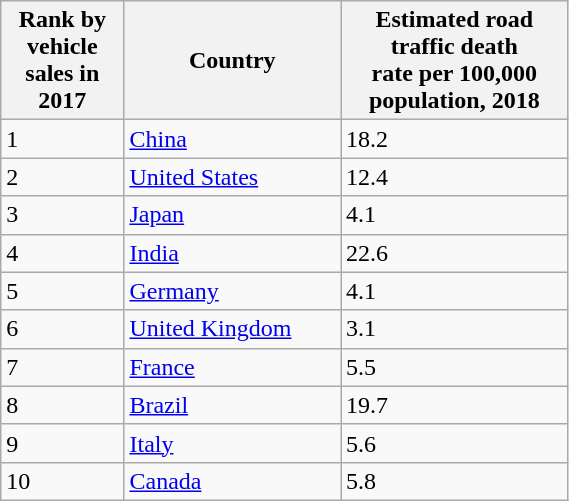<table class="wikitable sortable floatright" style="width: 30%">
<tr>
<th data-sort-type="number">Rank by<br>vehicle<br>sales in<br>2017</th>
<th>Country</th>
<th data-sort-type="number">Estimated road<br>traffic death<br>rate per 100,000<br>population, 2018</th>
</tr>
<tr>
<td>1</td>
<td><a href='#'>China</a></td>
<td>18.2</td>
</tr>
<tr>
<td>2</td>
<td><a href='#'>United States</a></td>
<td>12.4</td>
</tr>
<tr>
<td>3</td>
<td><a href='#'>Japan</a></td>
<td>4.1</td>
</tr>
<tr>
<td>4</td>
<td><a href='#'>India</a></td>
<td>22.6</td>
</tr>
<tr>
<td>5</td>
<td><a href='#'>Germany</a></td>
<td>4.1</td>
</tr>
<tr>
<td>6</td>
<td><a href='#'>United Kingdom</a></td>
<td>3.1</td>
</tr>
<tr>
<td>7</td>
<td><a href='#'>France</a></td>
<td>5.5</td>
</tr>
<tr>
<td>8</td>
<td><a href='#'>Brazil</a></td>
<td>19.7</td>
</tr>
<tr>
<td>9</td>
<td><a href='#'>Italy</a></td>
<td>5.6</td>
</tr>
<tr>
<td>10</td>
<td><a href='#'>Canada</a></td>
<td>5.8</td>
</tr>
</table>
